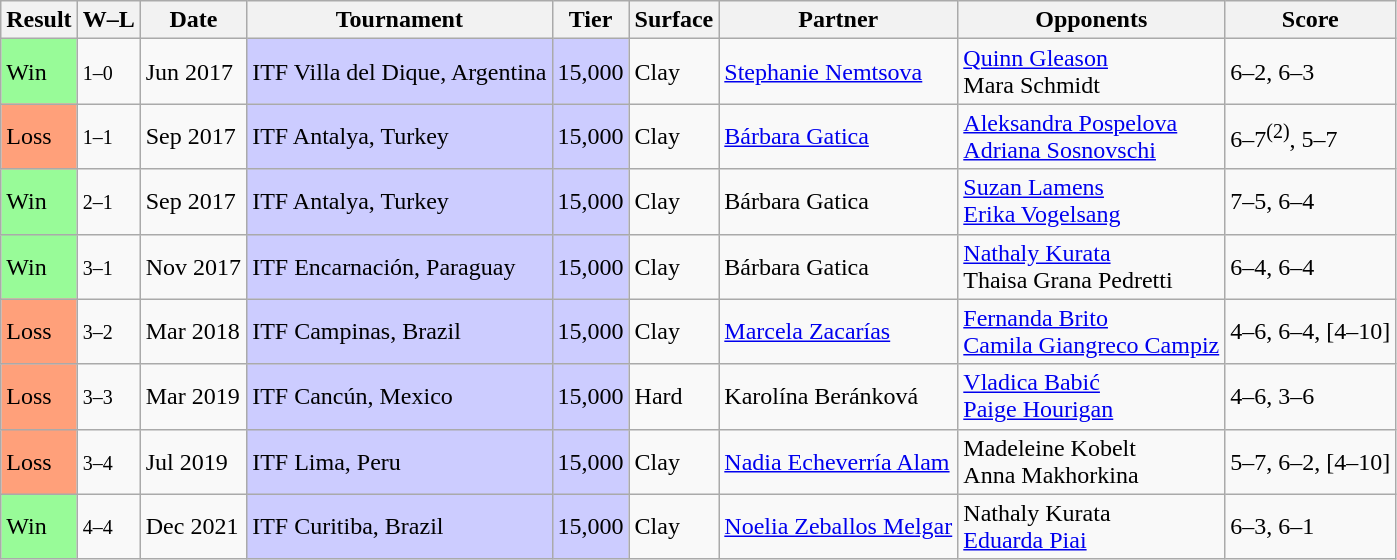<table class="sortable wikitable">
<tr>
<th>Result</th>
<th class="unsortable">W–L</th>
<th>Date</th>
<th>Tournament</th>
<th>Tier</th>
<th>Surface</th>
<th>Partner</th>
<th>Opponents</th>
<th class="unsortable">Score</th>
</tr>
<tr>
<td bgcolor=98FB98>Win</td>
<td><small>1–0</small></td>
<td>Jun 2017</td>
<td bgcolor=#ccf>ITF Villa del Dique, Argentina</td>
<td bgcolor=#ccf>15,000</td>
<td>Clay</td>
<td> <a href='#'>Stephanie Nemtsova</a></td>
<td> <a href='#'>Quinn Gleason</a> <br>  Mara Schmidt</td>
<td>6–2, 6–3</td>
</tr>
<tr>
<td bgcolor=ffa07a>Loss</td>
<td><small>1–1</small></td>
<td>Sep 2017</td>
<td bgcolor=#ccf>ITF Antalya, Turkey</td>
<td bgcolor=#ccf>15,000</td>
<td>Clay</td>
<td> <a href='#'>Bárbara Gatica</a></td>
<td> <a href='#'>Aleksandra Pospelova</a> <br>  <a href='#'>Adriana Sosnovschi</a></td>
<td>6–7<sup>(2)</sup>, 5–7</td>
</tr>
<tr>
<td bgcolor=98FB98>Win</td>
<td><small>2–1</small></td>
<td>Sep 2017</td>
<td bgcolor=#ccf>ITF Antalya, Turkey</td>
<td bgcolor=#ccf>15,000</td>
<td>Clay</td>
<td> Bárbara Gatica</td>
<td> <a href='#'>Suzan Lamens</a> <br>  <a href='#'>Erika Vogelsang</a></td>
<td>7–5, 6–4</td>
</tr>
<tr>
<td bgcolor=98FB98>Win</td>
<td><small>3–1</small></td>
<td>Nov 2017</td>
<td bgcolor=#ccf>ITF Encarnación, Paraguay</td>
<td bgcolor=#ccf>15,000</td>
<td>Clay</td>
<td> Bárbara Gatica</td>
<td> <a href='#'>Nathaly Kurata</a> <br>  Thaisa Grana Pedretti</td>
<td>6–4, 6–4</td>
</tr>
<tr>
<td bgcolor=ffa07a>Loss</td>
<td><small>3–2</small></td>
<td>Mar 2018</td>
<td bgcolor=#ccf>ITF Campinas, Brazil</td>
<td bgcolor=#ccf>15,000</td>
<td>Clay</td>
<td> <a href='#'>Marcela Zacarías</a></td>
<td> <a href='#'>Fernanda Brito</a> <br>  <a href='#'>Camila Giangreco Campiz</a></td>
<td>4–6, 6–4, [4–10]</td>
</tr>
<tr>
<td bgcolor=ffa07a>Loss</td>
<td><small>3–3</small></td>
<td>Mar 2019</td>
<td bgcolor=#ccf>ITF Cancún, Mexico</td>
<td bgcolor=#ccf>15,000</td>
<td>Hard</td>
<td> Karolína Beránková</td>
<td> <a href='#'>Vladica Babić</a> <br>  <a href='#'>Paige Hourigan</a></td>
<td>4–6, 3–6</td>
</tr>
<tr>
<td bgcolor=ffa07a>Loss</td>
<td><small>3–4</small></td>
<td>Jul 2019</td>
<td bgcolor=#ccf>ITF Lima, Peru</td>
<td bgcolor=#ccf>15,000</td>
<td>Clay</td>
<td> <a href='#'>Nadia Echeverría Alam</a></td>
<td> Madeleine Kobelt <br>  Anna Makhorkina</td>
<td>5–7, 6–2, [4–10]</td>
</tr>
<tr>
<td bgcolor=98FB98>Win</td>
<td><small>4–4</small></td>
<td>Dec 2021</td>
<td bgcolor=#ccf>ITF Curitiba, Brazil</td>
<td bgcolor=#ccf>15,000</td>
<td>Clay</td>
<td> <a href='#'>Noelia Zeballos Melgar</a></td>
<td> Nathaly Kurata <br>  <a href='#'>Eduarda Piai</a></td>
<td>6–3, 6–1</td>
</tr>
</table>
